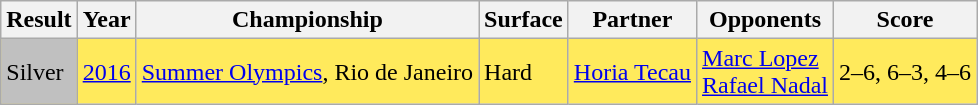<table class="sortable wikitable">
<tr>
<th style="width:40px">Result</th>
<th>Year</th>
<th>Championship</th>
<th>Surface</th>
<th>Partner</th>
<th>Opponents</th>
<th class="unsortable">Score</th>
</tr>
<tr bgcolor=FFEA5C>
<td bgcolor=silver>Silver</td>
<td><a href='#'>2016</a></td>
<td><a href='#'>Summer Olympics</a>, Rio de Janeiro</td>
<td>Hard</td>
<td> <a href='#'>Horia Tecau</a></td>
<td> <a href='#'>Marc Lopez</a><br> <a href='#'>Rafael Nadal</a></td>
<td>2–6, 6–3, 4–6</td>
</tr>
</table>
